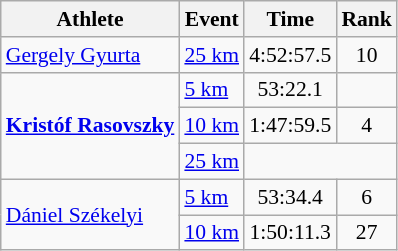<table class="wikitable" style="font-size:90%;">
<tr>
<th>Athlete</th>
<th>Event</th>
<th>Time</th>
<th>Rank</th>
</tr>
<tr align=center>
<td align=left><a href='#'>Gergely Gyurta</a></td>
<td align=left><a href='#'>25 km</a></td>
<td>4:52:57.5</td>
<td>10</td>
</tr>
<tr align=center>
<td align=left rowspan=3><strong><a href='#'>Kristóf Rasovszky</a></strong></td>
<td align=left><a href='#'>5 km</a></td>
<td>53:22.1</td>
<td></td>
</tr>
<tr align=center>
<td align=left><a href='#'>10 km</a></td>
<td>1:47:59.5</td>
<td>4</td>
</tr>
<tr align=center>
<td align=left><a href='#'>25 km</a></td>
<td colspan=2></td>
</tr>
<tr align=center>
<td align=left rowspan=2><a href='#'>Dániel Székelyi</a></td>
<td align=left><a href='#'>5 km</a></td>
<td>53:34.4</td>
<td>6</td>
</tr>
<tr align=center>
<td align=left><a href='#'>10 km</a></td>
<td>1:50:11.3</td>
<td>27</td>
</tr>
</table>
